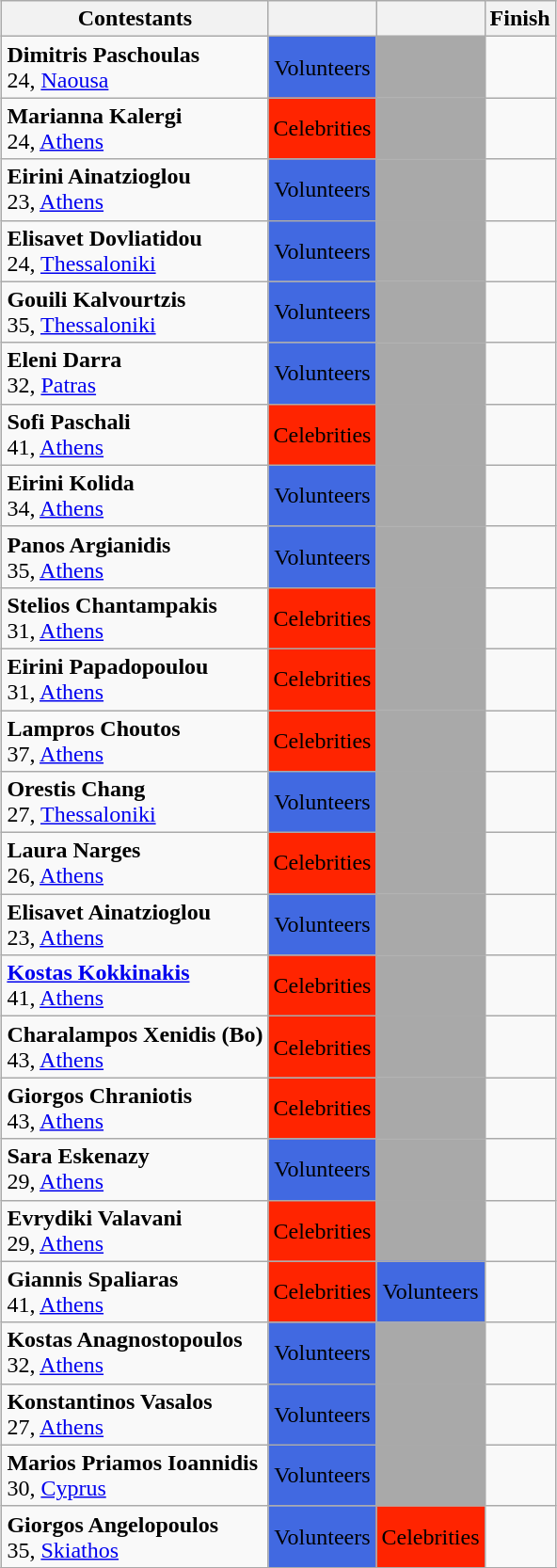<table class="wikitable sortable" style="margin:auto; text-align:center">
<tr>
<th>Contestants</th>
<th></th>
<th></th>
<th>Finish</th>
</tr>
<tr>
<td align="left"><strong>Dimitris Paschoulas</strong> <br>24, <a href='#'>Naousa</a></td>
<td bgcolor="#4169E1" align=center><span>Volunteers</span></td>
<td bgcolor="darkgray"></td>
<td></td>
</tr>
<tr>
<td align="left"><strong>Marianna Kalergi</strong> <br>24, <a href='#'>Athens</a></td>
<td bgcolor="#FF2400" align=center><span>Celebrities</span></td>
<td bgcolor="darkgray"></td>
<td></td>
</tr>
<tr>
<td align="left"><strong>Eirini Ainatzioglou</strong> <br>23, <a href='#'>Athens</a></td>
<td bgcolor="#4169E1" align=center><span>Volunteers</span></td>
<td bgcolor="darkgray"></td>
<td></td>
</tr>
<tr>
<td align="left"><strong>Elisavet Dovliatidou</strong> <br>24, <a href='#'>Thessaloniki</a></td>
<td bgcolor="#4169E1" align=center><span>Volunteers</span></td>
<td bgcolor="darkgray"></td>
<td></td>
</tr>
<tr>
<td align="left"><strong>Gouili Kalvourtzis</strong> <br>35, <a href='#'>Thessaloniki</a></td>
<td bgcolor="#4169E1" align=center><span>Volunteers</span></td>
<td bgcolor="darkgray"></td>
<td></td>
</tr>
<tr>
<td align="left"><strong>Eleni Darra</strong> <br>32, <a href='#'>Patras</a></td>
<td bgcolor="#4169E1" align=center><span>Volunteers</span></td>
<td bgcolor="darkgray"></td>
<td></td>
</tr>
<tr>
<td align="left"><strong>Sofi Paschali</strong> <br>41, <a href='#'>Athens</a></td>
<td bgcolor="#FF2400" align=center><span>Celebrities</span></td>
<td bgcolor="darkgray"></td>
<td></td>
</tr>
<tr>
<td align="left"><strong>Eirini Kolida</strong> <br>34, <a href='#'>Athens</a></td>
<td bgcolor="#4169E1" align=center><span>Volunteers</span></td>
<td bgcolor="darkgray"></td>
<td></td>
</tr>
<tr>
<td align="left"><strong>Panos Argianidis</strong> <br>35, <a href='#'>Athens</a></td>
<td bgcolor="#4169E1" align=center><span>Volunteers</span></td>
<td bgcolor="darkgray"></td>
<td></td>
</tr>
<tr>
<td align="left"><strong>Stelios Chantampakis</strong> <br>31, <a href='#'>Athens</a></td>
<td bgcolor="#FF2400" align=center><span>Celebrities</span></td>
<td bgcolor="darkgray"></td>
<td></td>
</tr>
<tr>
<td align="left"><strong>Eirini Papadopoulou</strong> <br>31, <a href='#'>Athens</a></td>
<td bgcolor="#FF2400" align=center><span>Celebrities</span></td>
<td bgcolor="darkgray"></td>
<td></td>
</tr>
<tr>
<td align="left"><strong>Lampros Choutos</strong> <br>37, <a href='#'>Athens</a></td>
<td bgcolor="#FF2400" align=center><span>Celebrities</span></td>
<td bgcolor="darkgray"></td>
<td></td>
</tr>
<tr>
<td align="left"><strong>Orestis Chang</strong> <br>27, <a href='#'>Thessaloniki</a></td>
<td bgcolor="#4169E1" align=center><span>Volunteers</span></td>
<td bgcolor="darkgray"></td>
<td></td>
</tr>
<tr>
<td align="left"><strong>Laura Narges</strong> <br>26, <a href='#'>Athens</a></td>
<td bgcolor="#FF2400" align=center><span>Celebrities</span></td>
<td bgcolor="darkgray"></td>
<td></td>
</tr>
<tr>
<td align="left"><strong>Elisavet Ainatzioglou</strong> <br>23, <a href='#'>Athens</a></td>
<td bgcolor="#4169E1" align=center><span>Volunteers</span></td>
<td bgcolor="darkgray"></td>
<td></td>
</tr>
<tr>
<td align="left"><strong><a href='#'>Kostas Kokkinakis</a></strong> <br>41, <a href='#'>Athens</a></td>
<td bgcolor="#FF2400" align=center><span>Celebrities</span></td>
<td bgcolor="darkgray"></td>
<td></td>
</tr>
<tr>
<td align="left"><strong>Charalampos Xenidis (Bo)</strong><br>43, <a href='#'>Athens</a></td>
<td bgcolor="#FF2400" align=center><span>Celebrities</span></td>
<td bgcolor="darkgray"></td>
<td></td>
</tr>
<tr>
<td align="left"><strong>Giorgos Chraniotis</strong> <br>43, <a href='#'>Athens</a></td>
<td bgcolor="#FF2400" align=center><span>Celebrities</span></td>
<td bgcolor="darkgray"></td>
<td></td>
</tr>
<tr>
<td align="left"><strong>Sara Eskenazy</strong> <br>29, <a href='#'>Athens</a></td>
<td bgcolor="#4169E1" align=center><span>Volunteers</span></td>
<td bgcolor="darkgray"></td>
<td></td>
</tr>
<tr>
<td align="left"><strong>Evrydiki Valavani</strong> <br>29, <a href='#'>Athens</a></td>
<td bgcolor="#FF2400" align=center><span>Celebrities</span></td>
<td bgcolor="darkgray"></td>
<td></td>
</tr>
<tr>
<td align="left"><strong>Giannis Spaliaras</strong> <br>41, <a href='#'>Athens</a></td>
<td bgcolor="#FF2400" align=center><span>Celebrities</span></td>
<td bgcolor="#4169E1" align=center><span>Volunteers</span></td>
<td></td>
</tr>
<tr>
<td align="left"><strong>Kostas Anagnostopoulos</strong> <br>32, <a href='#'>Athens</a></td>
<td bgcolor="#4169E1" align=center><span>Volunteers</span></td>
<td bgcolor="darkgray"></td>
<td></td>
</tr>
<tr>
<td align="left"><strong>Konstantinos Vasalos</strong> <br>27, <a href='#'>Athens</a></td>
<td bgcolor="#4169E1" align=center><span>Volunteers</span></td>
<td bgcolor="darkgray"></td>
<td></td>
</tr>
<tr>
<td align="left"><strong>Marios Priamos Ioannidis</strong> <br>30, <a href='#'>Cyprus</a></td>
<td bgcolor="#4169E1" align=center><span>Volunteers</span></td>
<td bgcolor="darkgray"></td>
<td></td>
</tr>
<tr>
<td align="left"><strong>Giorgos Angelopoulos</strong><br>35, <a href='#'>Skiathos</a></td>
<td bgcolor="#4169E1" align=center><span>Volunteers</span></td>
<td bgcolor="#FF2400" align=center><span>Celebrities</span></td>
<td></td>
</tr>
<tr>
</tr>
</table>
